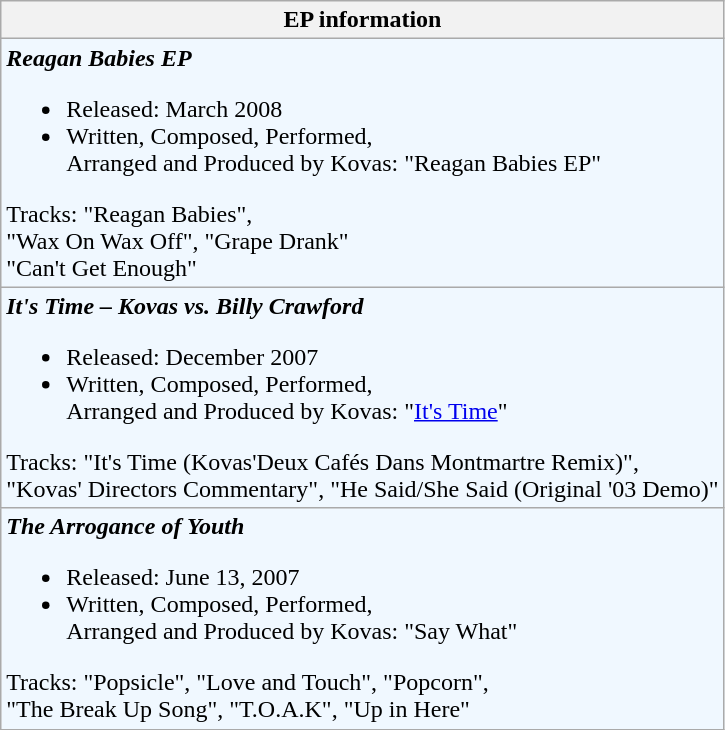<table class="wikitable">
<tr>
<th align="left">EP information</th>
</tr>
<tr bgcolor="#F0F8FF">
<td align="left"><strong><em>Reagan Babies EP</em></strong><br><ul><li>Released: March 2008</li><li>Written, Composed, Performed, <br>Arranged and Produced by Kovas: "Reagan Babies EP"</li></ul>Tracks: "Reagan Babies",<br> "Wax On Wax Off", "Grape Drank"<br> "Can't Get Enough"</td>
</tr>
<tr bgcolor="#F0F8FF">
<td align="left"><strong><em>It's Time – Kovas vs. Billy Crawford</em></strong><br><ul><li>Released: December 2007</li><li>Written, Composed, Performed, <br>Arranged and Produced by Kovas: "<a href='#'>It's Time</a>"</li></ul>Tracks: "It's Time (Kovas'Deux Cafés Dans Montmartre Remix)",<br> "Kovas' Directors Commentary", "He Said/She Said (Original '03 Demo)"</td>
</tr>
<tr bgcolor="#F0F8FF">
<td align="left"><strong><em>The Arrogance of Youth</em></strong><br><ul><li>Released: June 13, 2007</li><li>Written, Composed, Performed, <br>Arranged and Produced by Kovas: "Say What"</li></ul>Tracks: "Popsicle", "Love and Touch", "Popcorn",<br>"The Break Up Song", "T.O.A.K", "Up in Here"</td>
</tr>
</table>
